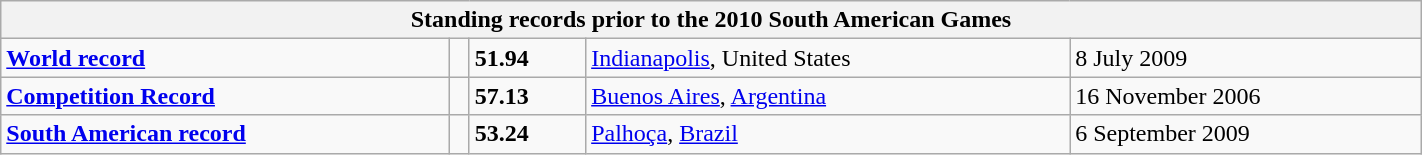<table class="wikitable" width=75%>
<tr>
<th colspan="5">Standing records prior to the 2010 South American Games</th>
</tr>
<tr>
<td><strong><a href='#'>World record</a></strong></td>
<td></td>
<td><strong>51.94</strong></td>
<td><a href='#'>Indianapolis</a>, United States</td>
<td>8 July 2009</td>
</tr>
<tr>
<td><strong><a href='#'>Competition Record</a></strong></td>
<td></td>
<td><strong>57.13</strong></td>
<td><a href='#'>Buenos Aires</a>, <a href='#'>Argentina</a></td>
<td>16 November 2006</td>
</tr>
<tr>
<td><strong><a href='#'>South American record</a></strong></td>
<td></td>
<td><strong>53.24</strong></td>
<td><a href='#'>Palhoça</a>, <a href='#'>Brazil</a></td>
<td>6 September 2009</td>
</tr>
</table>
